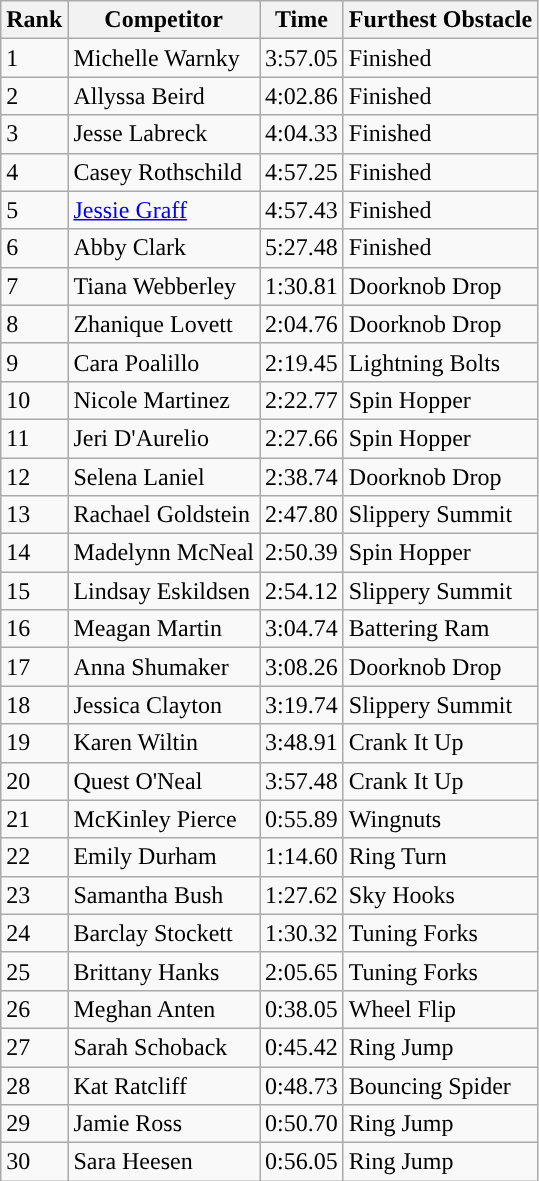<table class="wikitable sortable">
<tr>
<th>Rank</th>
<th>Competitor</th>
<th>Time</th>
<th>Furthest Obstacle</th>
</tr>
<tr>
<td>1</td>
<td>Michelle Warnky</td>
<td>3:57.05</td>
<td>Finished</td>
</tr>
<tr>
<td>2</td>
<td>Allyssa Beird</td>
<td>4:02.86</td>
<td>Finished</td>
</tr>
<tr>
<td>3</td>
<td>Jesse Labreck</td>
<td>4:04.33</td>
<td>Finished</td>
</tr>
<tr>
<td>4</td>
<td>Casey Rothschild</td>
<td>4:57.25</td>
<td>Finished</td>
</tr>
<tr>
<td>5</td>
<td><a href='#'>Jessie Graff</a></td>
<td>4:57.43</td>
<td>Finished</td>
</tr>
<tr>
<td>6</td>
<td>Abby Clark</td>
<td>5:27.48</td>
<td>Finished</td>
</tr>
<tr>
<td>7</td>
<td>Tiana Webberley</td>
<td>1:30.81</td>
<td>Doorknob Drop</td>
</tr>
<tr>
<td>8</td>
<td>Zhanique Lovett</td>
<td>2:04.76</td>
<td>Doorknob Drop</td>
</tr>
<tr>
<td>9</td>
<td>Cara Poalillo</td>
<td>2:19.45</td>
<td>Lightning Bolts</td>
</tr>
<tr>
<td>10</td>
<td>Nicole Martinez</td>
<td>2:22.77</td>
<td>Spin Hopper</td>
</tr>
<tr>
<td>11</td>
<td>Jeri D'Aurelio</td>
<td>2:27.66</td>
<td>Spin Hopper</td>
</tr>
<tr>
<td>12</td>
<td>Selena Laniel</td>
<td>2:38.74</td>
<td>Doorknob Drop</td>
</tr>
<tr>
<td>13</td>
<td>Rachael Goldstein</td>
<td>2:47.80</td>
<td>Slippery Summit</td>
</tr>
<tr>
<td>14</td>
<td>Madelynn McNeal</td>
<td>2:50.39</td>
<td>Spin Hopper</td>
</tr>
<tr>
<td>15</td>
<td>Lindsay Eskildsen</td>
<td>2:54.12</td>
<td>Slippery Summit</td>
</tr>
<tr>
<td>16</td>
<td>Meagan Martin</td>
<td>3:04.74</td>
<td>Battering Ram</td>
</tr>
<tr>
<td>17</td>
<td>Anna Shumaker</td>
<td>3:08.26</td>
<td>Doorknob Drop</td>
</tr>
<tr>
<td>18</td>
<td>Jessica Clayton</td>
<td>3:19.74</td>
<td>Slippery Summit</td>
</tr>
<tr>
<td>19</td>
<td>Karen Wiltin</td>
<td>3:48.91</td>
<td>Crank It Up</td>
</tr>
<tr>
<td>20</td>
<td>Quest O'Neal</td>
<td>3:57.48</td>
<td>Crank It Up</td>
</tr>
<tr>
<td>21</td>
<td>McKinley Pierce</td>
<td>0:55.89</td>
<td>Wingnuts</td>
</tr>
<tr>
<td>22</td>
<td>Emily Durham</td>
<td>1:14.60</td>
<td>Ring Turn</td>
</tr>
<tr>
<td>23</td>
<td>Samantha Bush</td>
<td>1:27.62</td>
<td>Sky Hooks</td>
</tr>
<tr>
<td>24</td>
<td>Barclay Stockett</td>
<td>1:30.32</td>
<td>Tuning Forks</td>
</tr>
<tr>
<td>25</td>
<td>Brittany Hanks</td>
<td>2:05.65</td>
<td>Tuning Forks</td>
</tr>
<tr>
<td>26</td>
<td>Meghan Anten</td>
<td>0:38.05</td>
<td>Wheel Flip</td>
</tr>
<tr>
<td>27</td>
<td>Sarah Schoback</td>
<td>0:45.42</td>
<td>Ring Jump</td>
</tr>
<tr>
<td>28</td>
<td>Kat Ratcliff</td>
<td>0:48.73</td>
<td>Bouncing Spider</td>
</tr>
<tr>
<td>29</td>
<td>Jamie Ross</td>
<td>0:50.70</td>
<td>Ring Jump</td>
</tr>
<tr>
<td>30</td>
<td>Sara Heesen</td>
<td>0:56.05</td>
<td>Ring Jump</td>
</tr>
</table>
